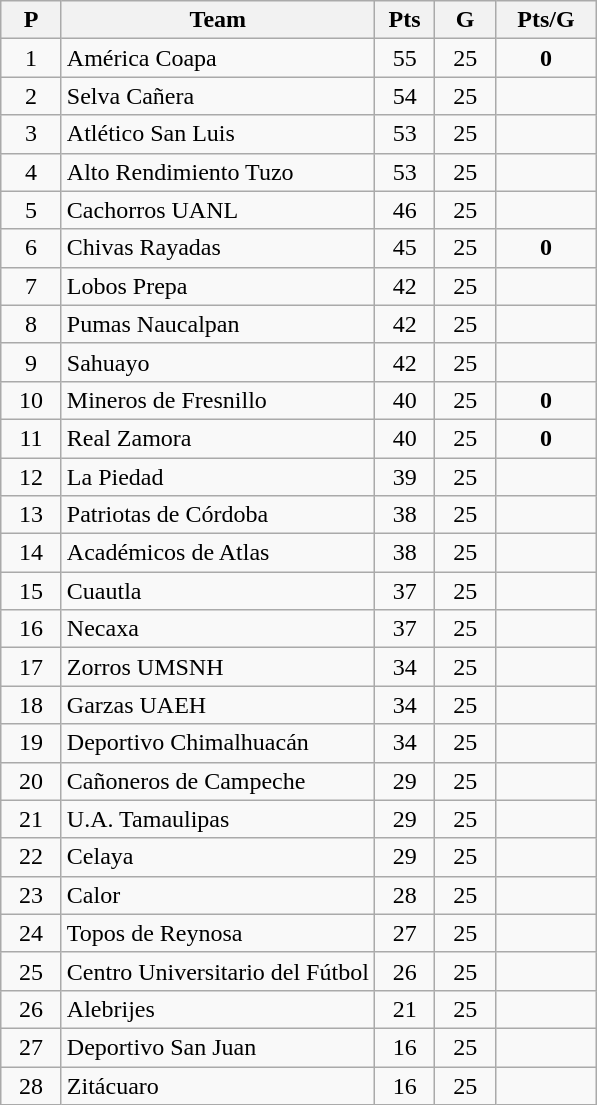<table class="wikitable" style="text-align: center;">
<tr>
<th width=33>P</th>
<th>Team</th>
<th width=33>Pts</th>
<th width=33>G</th>
<th width=60>Pts/G</th>
</tr>
<tr>
<td>1</td>
<td align=left>América Coapa</td>
<td>55</td>
<td>25</td>
<td><strong>0</strong></td>
</tr>
<tr>
<td>2</td>
<td align=left>Selva Cañera</td>
<td>54</td>
<td>25</td>
<td><strong></strong></td>
</tr>
<tr>
<td>3</td>
<td align=left>Atlético San Luis</td>
<td>53</td>
<td>25</td>
<td><strong></strong></td>
</tr>
<tr>
<td>4</td>
<td align=left>Alto Rendimiento Tuzo</td>
<td>53</td>
<td>25</td>
<td><strong></strong></td>
</tr>
<tr>
<td>5</td>
<td align=left>Cachorros UANL</td>
<td>46</td>
<td>25</td>
<td><strong></strong></td>
</tr>
<tr>
<td>6</td>
<td align=left>Chivas Rayadas</td>
<td>45</td>
<td>25</td>
<td><strong>0</strong></td>
</tr>
<tr>
<td>7</td>
<td align=left>Lobos Prepa</td>
<td>42</td>
<td>25</td>
<td><strong></strong></td>
</tr>
<tr>
<td>8</td>
<td align=left>Pumas Naucalpan</td>
<td>42</td>
<td>25</td>
<td><strong></strong></td>
</tr>
<tr>
<td>9</td>
<td align=left>Sahuayo</td>
<td>42</td>
<td>25</td>
<td><strong></strong></td>
</tr>
<tr>
<td>10</td>
<td align=left>Mineros de Fresnillo</td>
<td>40</td>
<td>25</td>
<td><strong>0</strong></td>
</tr>
<tr>
<td>11</td>
<td align=left>Real Zamora</td>
<td>40</td>
<td>25</td>
<td><strong>0</strong></td>
</tr>
<tr>
<td>12</td>
<td align=left>La Piedad</td>
<td>39</td>
<td>25</td>
<td><strong></strong></td>
</tr>
<tr>
<td>13</td>
<td align=left>Patriotas de Córdoba</td>
<td>38</td>
<td>25</td>
<td><strong></strong></td>
</tr>
<tr>
<td>14</td>
<td align=left>Académicos de Atlas</td>
<td>38</td>
<td>25</td>
<td><strong></strong></td>
</tr>
<tr>
<td>15</td>
<td align=left>Cuautla</td>
<td>37</td>
<td>25</td>
<td><strong></strong></td>
</tr>
<tr>
<td>16</td>
<td align=left>Necaxa</td>
<td>37</td>
<td>25</td>
<td><strong></strong></td>
</tr>
<tr>
<td>17</td>
<td align=left>Zorros UMSNH</td>
<td>34</td>
<td>25</td>
<td><strong></strong></td>
</tr>
<tr>
<td>18</td>
<td align=left>Garzas UAEH</td>
<td>34</td>
<td>25</td>
<td><strong></strong></td>
</tr>
<tr>
<td>19</td>
<td align=left>Deportivo Chimalhuacán</td>
<td>34</td>
<td>25</td>
<td><strong></strong></td>
</tr>
<tr>
<td>20</td>
<td align=left>Cañoneros de Campeche</td>
<td>29</td>
<td>25</td>
<td><strong></strong></td>
</tr>
<tr>
<td>21</td>
<td align=left>U.A. Tamaulipas</td>
<td>29</td>
<td>25</td>
<td><strong></strong></td>
</tr>
<tr>
<td>22</td>
<td align=left>Celaya</td>
<td>29</td>
<td>25</td>
<td><strong></strong></td>
</tr>
<tr>
<td>23</td>
<td align=left>Calor</td>
<td>28</td>
<td>25</td>
<td><strong></strong></td>
</tr>
<tr>
<td>24</td>
<td align=left>Topos de Reynosa</td>
<td>27</td>
<td>25</td>
<td><strong></strong></td>
</tr>
<tr>
<td>25</td>
<td align=left>Centro Universitario del Fútbol</td>
<td>26</td>
<td>25</td>
<td><strong></strong></td>
</tr>
<tr>
<td>26</td>
<td align=left>Alebrijes</td>
<td>21</td>
<td>25</td>
<td><strong></strong></td>
</tr>
<tr>
<td>27</td>
<td align=left>Deportivo San Juan</td>
<td>16</td>
<td>25</td>
<td><strong></strong></td>
</tr>
<tr>
<td>28</td>
<td align=left>Zitácuaro</td>
<td>16</td>
<td>25</td>
<td><strong></strong></td>
</tr>
</table>
